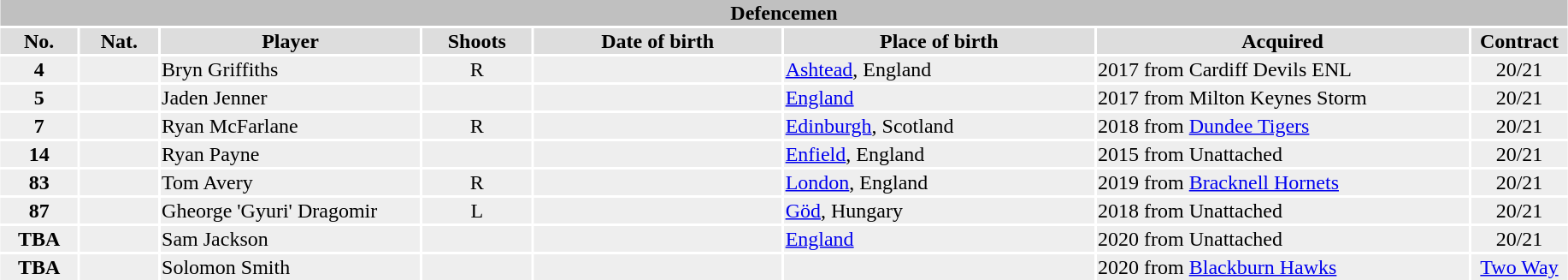<table class="toccolours"  style="width:97%; clear:both; margin:1.5em auto; text-align:center;">
<tr>
<th colspan="11" style="background:silver; color:black;">Defencemen</th>
</tr>
<tr style="background:#ddd;">
<th width=5%>No.</th>
<th width=5%>Nat.</th>
<th !width=22%>Player</th>
<th width=7%>Shoots</th>
<th width=16%>Date of birth</th>
<th width=20%>Place of birth</th>
<th width=24%>Acquired</th>
<td><strong>Contract</strong></td>
</tr>
<tr style="background:#eee;">
<td><strong>4</strong></td>
<td></td>
<td align="left">Bryn Griffiths</td>
<td>R</td>
<td align="left"></td>
<td align="left"><a href='#'>Ashtead</a>, England</td>
<td align="left">2017 from Cardiff Devils ENL</td>
<td>20/21</td>
</tr>
<tr style="background:#eee;">
<td><strong>5</strong></td>
<td></td>
<td align="left">Jaden Jenner</td>
<td></td>
<td align="left"></td>
<td align="left"><a href='#'>England</a></td>
<td align="left">2017 from Milton Keynes Storm</td>
<td>20/21</td>
</tr>
<tr style="background:#eee;">
<td><strong>7</strong></td>
<td></td>
<td align="left">Ryan McFarlane</td>
<td>R</td>
<td align="left"></td>
<td align="left"><a href='#'>Edinburgh</a>, Scotland</td>
<td align="left">2018 from <a href='#'>Dundee Tigers</a></td>
<td>20/21</td>
</tr>
<tr style="background:#eee;">
<td><strong>14</strong></td>
<td></td>
<td align="left">Ryan Payne</td>
<td></td>
<td align="left"></td>
<td align="left"><a href='#'>Enfield</a>, England</td>
<td align="left">2015 from Unattached</td>
<td>20/21</td>
</tr>
<tr style="background:#eee;">
<td><strong>83</strong></td>
<td></td>
<td align="left">Tom Avery</td>
<td>R</td>
<td align="left"></td>
<td align="left"><a href='#'>London</a>, England</td>
<td align="left">2019 from <a href='#'>Bracknell Hornets</a></td>
<td>20/21</td>
</tr>
<tr style="background:#eee;">
<td><strong>87</strong></td>
<td></td>
<td align="left">Gheorge 'Gyuri' Dragomir</td>
<td>L</td>
<td align="left"></td>
<td align="left"><a href='#'>Göd</a>, Hungary</td>
<td align="left">2018 from Unattached</td>
<td>20/21</td>
</tr>
<tr style="background:#eee;">
<td><strong>TBA</strong></td>
<td></td>
<td align="left">Sam Jackson</td>
<td></td>
<td align="left"></td>
<td align="left"><a href='#'>England</a></td>
<td align="left">2020 from Unattached</td>
<td>20/21</td>
</tr>
<tr style="background:#eee;">
<td><strong>TBA</strong></td>
<td></td>
<td align="left">Solomon Smith</td>
<td></td>
<td align="left"></td>
<td align="left"></td>
<td align="left">2020 from <a href='#'>Blackburn Hawks</a></td>
<td><a href='#'>Two Way</a></td>
</tr>
</table>
